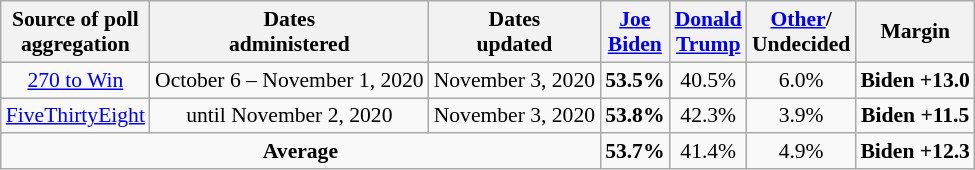<table class="wikitable sortable" style="text-align:center;font-size:90%;line-height:17px">
<tr>
<th>Source of poll<br>aggregation</th>
<th>Dates<br> administered</th>
<th>Dates<br> updated</th>
<th class="unsortable"><a href='#'>Joe<br>Biden</a><br></th>
<th class="unsortable"><a href='#'>Donald<br>Trump</a><br></th>
<th class="unsortable"><a href='#'>Other</a>/<br>Undecided<br></th>
<th>Margin</th>
</tr>
<tr>
<td><a href='#'>270 to Win</a></td>
<td>October 6 – November 1, 2020</td>
<td>November 3, 2020</td>
<td><strong>53.5%</strong></td>
<td>40.5%</td>
<td>6.0%</td>
<td><strong>Biden +13.0</strong><br></td>
</tr>
<tr>
<td><a href='#'>FiveThirtyEight</a></td>
<td>until November 2, 2020</td>
<td>November 3, 2020</td>
<td><strong>53.8%</strong></td>
<td>42.3%</td>
<td>3.9%</td>
<td><strong>Biden +11.5</strong></td>
</tr>
<tr>
<td colspan="3"><strong>Average</strong></td>
<td><strong>53.7%</strong></td>
<td>41.4%</td>
<td>4.9%</td>
<td><strong>Biden +12.3</strong></td>
</tr>
</table>
